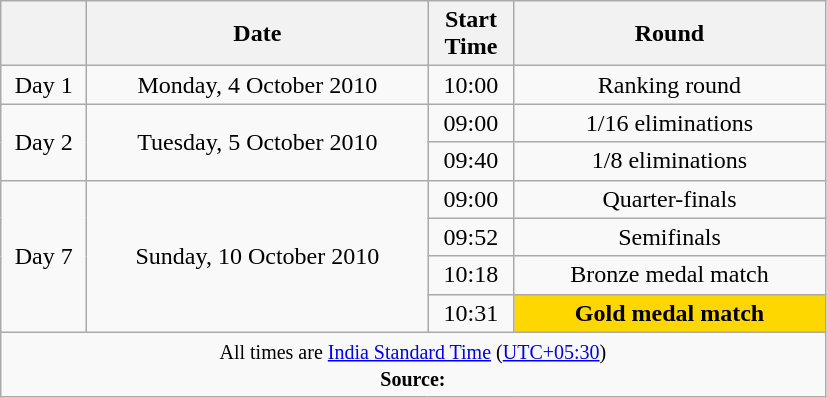<table class = "wikitable" style="text-align:center;">
<tr>
<th width=50></th>
<th width=220>Date</th>
<th width=50>Start Time</th>
<th width=200>Round</th>
</tr>
<tr>
<td>Day 1</td>
<td>Monday, 4 October 2010</td>
<td>10:00</td>
<td>Ranking round</td>
</tr>
<tr>
<td rowspan=2>Day 2</td>
<td rowspan=2>Tuesday, 5 October 2010</td>
<td>09:00</td>
<td>1/16 eliminations</td>
</tr>
<tr>
<td>09:40</td>
<td>1/8 eliminations</td>
</tr>
<tr>
<td rowspan=4>Day 7</td>
<td rowspan=4>Sunday, 10 October 2010</td>
<td>09:00</td>
<td>Quarter-finals</td>
</tr>
<tr>
<td>09:52</td>
<td>Semifinals</td>
</tr>
<tr>
<td>10:18</td>
<td>Bronze medal match</td>
</tr>
<tr>
<td>10:31</td>
<td bgcolor=gold><strong>Gold medal match</strong></td>
</tr>
<tr>
<td colspan=4><small> All times are <a href='#'>India Standard Time</a> (<a href='#'>UTC+05:30</a>) <br> <strong>Source:</strong></small></td>
</tr>
</table>
